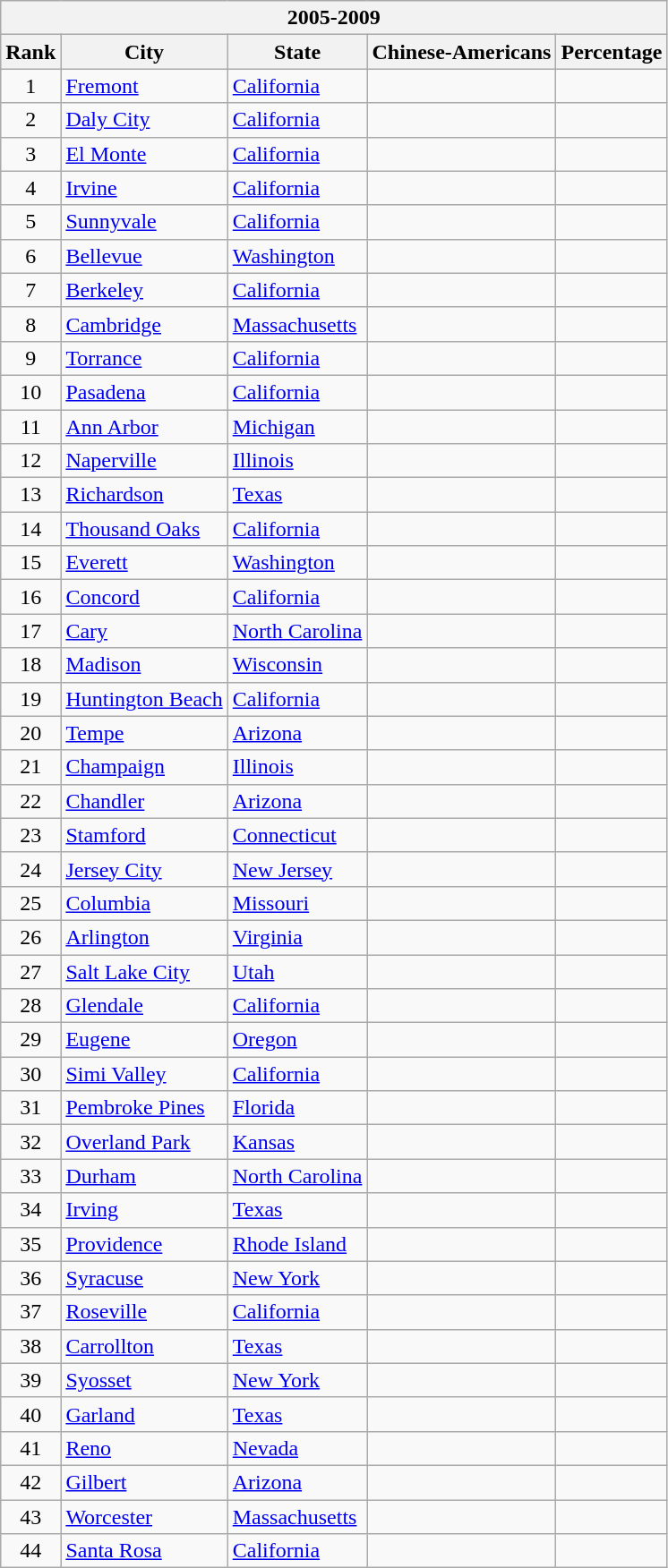<table class="wikitable sortable collapsible collapsed">
<tr>
<th colspan="5">2005-2009</th>
</tr>
<tr>
<th>Rank</th>
<th>City</th>
<th>State</th>
<th>Chinese-Americans</th>
<th>Percentage</th>
</tr>
<tr>
<td align=center>1</td>
<td><a href='#'>Fremont</a></td>
<td><a href='#'>California</a></td>
<td align=right></td>
<td align=right></td>
</tr>
<tr>
<td align=center>2</td>
<td><a href='#'>Daly City</a></td>
<td><a href='#'>California</a></td>
<td align=right></td>
<td align=right></td>
</tr>
<tr>
<td align=center>3</td>
<td><a href='#'>El Monte</a></td>
<td><a href='#'>California</a></td>
<td align=right></td>
<td align=right></td>
</tr>
<tr>
<td align=center>4</td>
<td><a href='#'>Irvine</a></td>
<td><a href='#'>California</a></td>
<td align=right></td>
<td align=right></td>
</tr>
<tr>
<td align=center>5</td>
<td><a href='#'>Sunnyvale</a></td>
<td><a href='#'>California</a></td>
<td align=right></td>
<td align=right></td>
</tr>
<tr>
<td align=center>6</td>
<td><a href='#'>Bellevue</a></td>
<td><a href='#'>Washington</a></td>
<td align=right></td>
<td align=right></td>
</tr>
<tr>
<td align=center>7</td>
<td><a href='#'>Berkeley</a></td>
<td><a href='#'>California</a></td>
<td align=right></td>
<td align=right></td>
</tr>
<tr>
<td align=center>8</td>
<td><a href='#'>Cambridge</a></td>
<td><a href='#'>Massachusetts</a></td>
<td align=right></td>
<td align=right></td>
</tr>
<tr>
<td align=center>9</td>
<td><a href='#'>Torrance</a></td>
<td><a href='#'>California</a></td>
<td align=right></td>
<td align=right></td>
</tr>
<tr>
<td align=center>10</td>
<td><a href='#'>Pasadena</a></td>
<td><a href='#'>California</a></td>
<td align=right></td>
<td align=right></td>
</tr>
<tr>
<td align=center>11</td>
<td><a href='#'>Ann Arbor</a></td>
<td><a href='#'>Michigan</a></td>
<td align=right></td>
<td align=right></td>
</tr>
<tr>
<td align=center>12</td>
<td><a href='#'>Naperville</a></td>
<td><a href='#'>Illinois</a></td>
<td align=right></td>
<td align=right></td>
</tr>
<tr>
<td align=center>13</td>
<td><a href='#'>Richardson</a></td>
<td><a href='#'>Texas</a></td>
<td align=right></td>
<td align=right></td>
</tr>
<tr>
<td align=center>14</td>
<td><a href='#'>Thousand Oaks</a></td>
<td><a href='#'>California</a></td>
<td align=right></td>
<td align=right></td>
</tr>
<tr>
<td align=center>15</td>
<td><a href='#'>Everett</a></td>
<td><a href='#'>Washington</a></td>
<td align=right></td>
<td align=right></td>
</tr>
<tr>
<td align=center>16</td>
<td><a href='#'>Concord</a></td>
<td><a href='#'>California</a></td>
<td align=right></td>
<td align=right></td>
</tr>
<tr>
<td align=center>17</td>
<td><a href='#'>Cary</a></td>
<td><a href='#'>North Carolina</a></td>
<td align=right></td>
<td align=right></td>
</tr>
<tr>
<td align=center>18</td>
<td><a href='#'>Madison</a></td>
<td><a href='#'>Wisconsin</a></td>
<td align=right></td>
<td align=right></td>
</tr>
<tr>
<td align=center>19</td>
<td><a href='#'>Huntington Beach</a></td>
<td><a href='#'>California</a></td>
<td align=right></td>
<td align=right></td>
</tr>
<tr>
<td align=center>20</td>
<td><a href='#'>Tempe</a></td>
<td><a href='#'>Arizona</a></td>
<td align=right></td>
<td align=right></td>
</tr>
<tr>
<td align=center>21</td>
<td><a href='#'>Champaign</a></td>
<td><a href='#'>Illinois</a></td>
<td align=right></td>
<td align=right></td>
</tr>
<tr>
<td align=center>22</td>
<td><a href='#'>Chandler</a></td>
<td><a href='#'>Arizona</a></td>
<td align=right></td>
<td align=right></td>
</tr>
<tr>
<td align=center>23</td>
<td><a href='#'>Stamford</a></td>
<td><a href='#'>Connecticut</a></td>
<td align=right></td>
<td align=right></td>
</tr>
<tr>
<td align=center>24</td>
<td><a href='#'>Jersey City</a></td>
<td><a href='#'>New Jersey</a></td>
<td align=right></td>
<td align=right></td>
</tr>
<tr>
<td align=center>25</td>
<td><a href='#'>Columbia</a></td>
<td><a href='#'>Missouri</a></td>
<td align=right></td>
<td align=right></td>
</tr>
<tr>
<td align=center>26</td>
<td><a href='#'>Arlington</a></td>
<td><a href='#'>Virginia</a></td>
<td align=right></td>
<td align=right></td>
</tr>
<tr>
<td align=center>27</td>
<td><a href='#'>Salt Lake City</a></td>
<td><a href='#'>Utah</a></td>
<td align=right></td>
<td align=right></td>
</tr>
<tr>
<td align=center>28</td>
<td><a href='#'>Glendale</a></td>
<td><a href='#'>California</a></td>
<td align=right></td>
<td align=right></td>
</tr>
<tr>
<td align=center>29</td>
<td><a href='#'>Eugene</a></td>
<td><a href='#'>Oregon</a></td>
<td align=right></td>
<td align=right></td>
</tr>
<tr>
<td align=center>30</td>
<td><a href='#'>Simi Valley</a></td>
<td><a href='#'>California</a></td>
<td align=right></td>
<td align=right></td>
</tr>
<tr>
<td align=center>31</td>
<td><a href='#'>Pembroke Pines</a></td>
<td><a href='#'>Florida</a></td>
<td align=right></td>
<td align=right></td>
</tr>
<tr>
<td align=center>32</td>
<td><a href='#'>Overland Park</a></td>
<td><a href='#'>Kansas</a></td>
<td align=right></td>
<td align=right></td>
</tr>
<tr>
<td align=center>33</td>
<td><a href='#'>Durham</a></td>
<td><a href='#'>North Carolina</a></td>
<td align=right></td>
<td align=right></td>
</tr>
<tr>
<td align=center>34</td>
<td><a href='#'>Irving</a></td>
<td><a href='#'>Texas</a></td>
<td align=right></td>
<td align=right></td>
</tr>
<tr>
<td align=center>35</td>
<td><a href='#'>Providence</a></td>
<td><a href='#'>Rhode Island</a></td>
<td align=right></td>
<td align=right></td>
</tr>
<tr>
<td align=center>36</td>
<td><a href='#'>Syracuse</a></td>
<td><a href='#'>New York</a></td>
<td align=right></td>
<td align=right></td>
</tr>
<tr>
<td align=center>37</td>
<td><a href='#'>Roseville</a></td>
<td><a href='#'>California</a></td>
<td align=right></td>
<td align=right></td>
</tr>
<tr>
<td align=center>38</td>
<td><a href='#'>Carrollton</a></td>
<td><a href='#'>Texas</a></td>
<td align=right></td>
<td align=right></td>
</tr>
<tr>
<td align=center>39</td>
<td><a href='#'>Syosset</a></td>
<td><a href='#'>New York</a></td>
<td align=right></td>
<td align=right></td>
</tr>
<tr>
<td align=center>40</td>
<td><a href='#'>Garland</a></td>
<td><a href='#'>Texas</a></td>
<td align=right></td>
<td align=right></td>
</tr>
<tr>
<td align=center>41</td>
<td><a href='#'>Reno</a></td>
<td><a href='#'>Nevada</a></td>
<td align=right></td>
<td align=right></td>
</tr>
<tr>
<td align=center>42</td>
<td><a href='#'>Gilbert</a></td>
<td><a href='#'>Arizona</a></td>
<td align=right></td>
<td align=right></td>
</tr>
<tr>
<td align=center>43</td>
<td><a href='#'>Worcester</a></td>
<td><a href='#'>Massachusetts</a></td>
<td align=right></td>
<td align=right></td>
</tr>
<tr>
<td align=center>44</td>
<td><a href='#'>Santa Rosa</a></td>
<td><a href='#'>California</a></td>
<td align=right></td>
<td align=right></td>
</tr>
</table>
